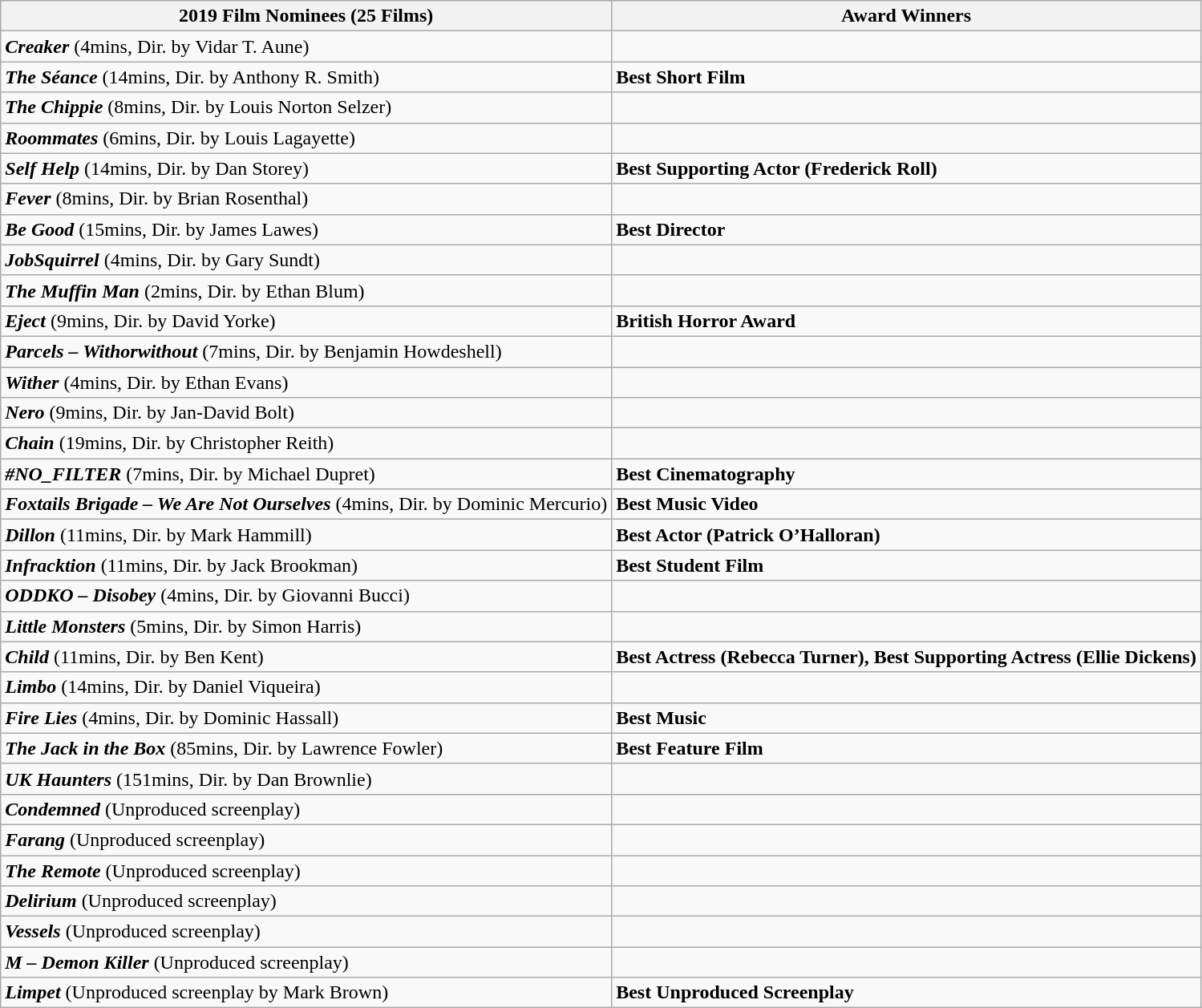<table class="wikitable mw-collapsible mw-collapsed">
<tr>
<th>2019 Film Nominees (25 Films)</th>
<th>Award Winners</th>
</tr>
<tr>
<td><strong><em>Creaker</em></strong> (4mins, Dir. by Vidar T. Aune)</td>
<td></td>
</tr>
<tr>
<td><strong><em>The Séance</em></strong> (14mins, Dir. by Anthony R. Smith)</td>
<td><strong>Best Short Film</strong></td>
</tr>
<tr>
<td><strong><em>The Chippie</em></strong> (8mins, Dir. by Louis Norton Selzer)</td>
<td></td>
</tr>
<tr>
<td><strong><em>Roommates</em></strong> (6mins, Dir. by Louis Lagayette)</td>
<td></td>
</tr>
<tr>
<td><strong><em>Self Help</em></strong> (14mins, Dir. by Dan Storey)</td>
<td><strong>Best Supporting Actor (Frederick Roll)</strong></td>
</tr>
<tr>
<td><strong><em>Fever</em></strong> (8mins, Dir. by Brian Rosenthal)</td>
<td></td>
</tr>
<tr>
<td><strong><em>Be Good</em></strong> (15mins, Dir. by James Lawes)</td>
<td><strong>Best Director</strong></td>
</tr>
<tr>
<td><strong><em>JobSquirrel</em></strong> (4mins, Dir. by Gary Sundt)</td>
<td></td>
</tr>
<tr>
<td><strong><em>The Muffin Man</em></strong> (2mins, Dir. by Ethan Blum)</td>
<td></td>
</tr>
<tr>
<td><strong><em>Eject</em></strong> (9mins, Dir. by David Yorke)</td>
<td><strong>British Horror Award</strong></td>
</tr>
<tr>
<td><strong><em>Parcels – Withorwithout</em></strong> (7mins, Dir. by Benjamin Howdeshell)</td>
<td></td>
</tr>
<tr>
<td><strong><em>Wither</em></strong> (4mins, Dir. by Ethan Evans)</td>
<td></td>
</tr>
<tr>
<td><strong><em>Nero</em></strong> (9mins, Dir. by Jan-David Bolt)</td>
<td></td>
</tr>
<tr>
<td><strong><em>Chain</em></strong> (19mins, Dir. by Christopher Reith)</td>
<td></td>
</tr>
<tr>
<td><strong><em>#NO_FILTER</em></strong> (7mins, Dir. by Michael Dupret)</td>
<td><strong>Best Cinematography</strong></td>
</tr>
<tr>
<td><strong><em>Foxtails Brigade – We Are Not Ourselves</em></strong> (4mins, Dir. by Dominic Mercurio)</td>
<td><strong>Best Music Video</strong></td>
</tr>
<tr>
<td><strong><em>Dillon</em></strong> (11mins, Dir. by Mark Hammill)</td>
<td><strong>Best Actor (Patrick O’Halloran)</strong></td>
</tr>
<tr>
<td><strong><em>Infracktion</em></strong> (11mins, Dir. by Jack Brookman)</td>
<td><strong>Best Student Film</strong></td>
</tr>
<tr>
<td><strong><em>ODDKO – Disobey</em></strong> (4mins, Dir. by Giovanni Bucci)</td>
<td></td>
</tr>
<tr>
<td><strong><em>Little Monsters</em></strong> (5mins, Dir. by Simon Harris)</td>
<td></td>
</tr>
<tr>
<td><strong><em>Child</em></strong> (11mins, Dir. by Ben Kent)</td>
<td><strong>Best Actress (Rebecca Turner), Best Supporting Actress (Ellie Dickens)</strong></td>
</tr>
<tr>
<td><strong><em>Limbo</em></strong> (14mins, Dir. by Daniel Viqueira)</td>
<td></td>
</tr>
<tr>
<td><strong><em>Fire Lies</em></strong> (4mins, Dir. by Dominic Hassall)</td>
<td><strong>Best Music</strong></td>
</tr>
<tr>
<td><strong><em>The Jack in the Box</em></strong> (85mins, Dir. by Lawrence Fowler)</td>
<td><strong>Best Feature Film</strong></td>
</tr>
<tr>
<td><strong><em>UK Haunters</em></strong> (151mins, Dir. by Dan Brownlie)</td>
<td></td>
</tr>
<tr>
<td><strong><em>Condemned</em></strong> (Unproduced screenplay)</td>
<td></td>
</tr>
<tr>
<td><strong><em>Farang</em></strong> (Unproduced screenplay)</td>
<td></td>
</tr>
<tr>
<td><strong><em>The Remote</em></strong> (Unproduced screenplay)</td>
<td></td>
</tr>
<tr>
<td><strong><em>Delirium</em></strong> (Unproduced screenplay)</td>
<td></td>
</tr>
<tr>
<td><strong><em>Vessels</em></strong> (Unproduced screenplay)</td>
<td></td>
</tr>
<tr>
<td><strong><em>M – Demon Killer</em></strong> (Unproduced screenplay)</td>
<td></td>
</tr>
<tr>
<td><strong><em>Limpet</em></strong> (Unproduced screenplay by Mark Brown)</td>
<td><strong>Best Unproduced Screenplay</strong></td>
</tr>
</table>
